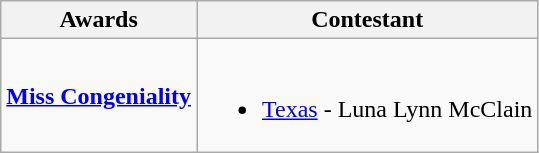<table class="wikitable">
<tr>
<th>Awards</th>
<th>Contestant</th>
</tr>
<tr>
<td><strong><a href='#'>Miss Congeniality</a></strong></td>
<td><br><ul><li> <a href='#'>Texas</a> - Luna Lynn McClain</li></ul></td>
</tr>
</table>
